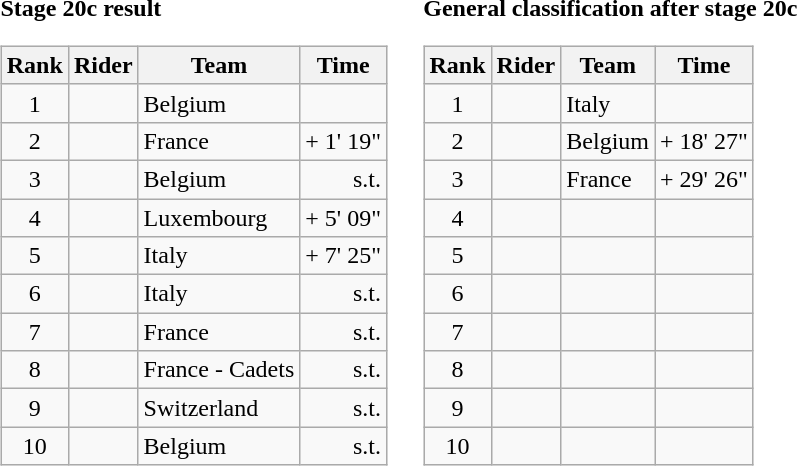<table>
<tr>
<td><strong>Stage 20c result</strong><br><table class="wikitable">
<tr>
<th scope="col">Rank</th>
<th scope="col">Rider</th>
<th scope="col">Team</th>
<th scope="col">Time</th>
</tr>
<tr>
<td style="text-align:center;">1</td>
<td></td>
<td>Belgium</td>
<td style="text-align:right;"></td>
</tr>
<tr>
<td style="text-align:center;">2</td>
<td></td>
<td>France</td>
<td style="text-align:right;">+ 1' 19"</td>
</tr>
<tr>
<td style="text-align:center;">3</td>
<td></td>
<td>Belgium</td>
<td style="text-align:right;">s.t.</td>
</tr>
<tr>
<td style="text-align:center;">4</td>
<td></td>
<td>Luxembourg</td>
<td style="text-align:right;">+ 5' 09"</td>
</tr>
<tr>
<td style="text-align:center;">5</td>
<td></td>
<td>Italy</td>
<td style="text-align:right;">+ 7' 25"</td>
</tr>
<tr>
<td style="text-align:center;">6</td>
<td></td>
<td>Italy</td>
<td style="text-align:right;">s.t.</td>
</tr>
<tr>
<td style="text-align:center;">7</td>
<td></td>
<td>France</td>
<td style="text-align:right;">s.t.</td>
</tr>
<tr>
<td style="text-align:center;">8</td>
<td></td>
<td>France - Cadets</td>
<td style="text-align:right;">s.t.</td>
</tr>
<tr>
<td style="text-align:center;">9</td>
<td></td>
<td>Switzerland</td>
<td style="text-align:right;">s.t.</td>
</tr>
<tr>
<td style="text-align:center;">10</td>
<td></td>
<td>Belgium</td>
<td style="text-align:right;">s.t.</td>
</tr>
</table>
</td>
<td></td>
<td><strong>General classification after stage 20c</strong><br><table class="wikitable">
<tr>
<th scope="col">Rank</th>
<th scope="col">Rider</th>
<th scope="col">Team</th>
<th scope="col">Time</th>
</tr>
<tr>
<td style="text-align:center;">1</td>
<td></td>
<td>Italy</td>
<td style="text-align:right;"></td>
</tr>
<tr>
<td style="text-align:center;">2</td>
<td></td>
<td>Belgium</td>
<td style="text-align:right;">+ 18' 27"</td>
</tr>
<tr>
<td style="text-align:center;">3</td>
<td></td>
<td>France</td>
<td style="text-align:right;">+ 29' 26"</td>
</tr>
<tr>
<td style="text-align:center;">4</td>
<td></td>
<td></td>
<td></td>
</tr>
<tr>
<td style="text-align:center;">5</td>
<td></td>
<td></td>
<td></td>
</tr>
<tr>
<td style="text-align:center;">6</td>
<td></td>
<td></td>
<td></td>
</tr>
<tr>
<td style="text-align:center;">7</td>
<td></td>
<td></td>
<td></td>
</tr>
<tr>
<td style="text-align:center;">8</td>
<td></td>
<td></td>
<td></td>
</tr>
<tr>
<td style="text-align:center;">9</td>
<td></td>
<td></td>
<td></td>
</tr>
<tr>
<td style="text-align:center;">10</td>
<td></td>
<td></td>
<td></td>
</tr>
</table>
</td>
</tr>
</table>
